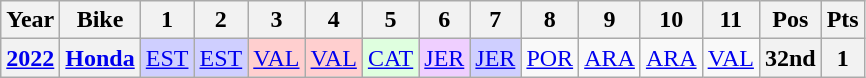<table class="wikitable" style="text-align:center;">
<tr>
<th>Year</th>
<th>Bike</th>
<th>1</th>
<th>2</th>
<th>3</th>
<th>4</th>
<th>5</th>
<th>6</th>
<th>7</th>
<th>8</th>
<th>9</th>
<th>10</th>
<th>11</th>
<th>Pos</th>
<th>Pts</th>
</tr>
<tr>
<th><a href='#'>2022</a></th>
<th><a href='#'>Honda</a></th>
<td style="background:#CFCFFF;"><a href='#'>EST</a><br></td>
<td style="background:#CFCFFF;"><a href='#'>EST</a><br></td>
<td style="background:#FFCFCF;"><a href='#'>VAL</a><br></td>
<td style="background:#FFCFCF;"><a href='#'>VAL</a><br></td>
<td style="background:#DFFFDF;"><a href='#'>CAT</a><br></td>
<td style="background:#EFCFFF;"><a href='#'>JER</a><br></td>
<td style="background:#CFCFFF;"><a href='#'>JER</a><br></td>
<td><a href='#'>POR</a></td>
<td><a href='#'>ARA</a></td>
<td><a href='#'>ARA</a></td>
<td><a href='#'>VAL</a></td>
<th>32nd</th>
<th>1</th>
</tr>
</table>
